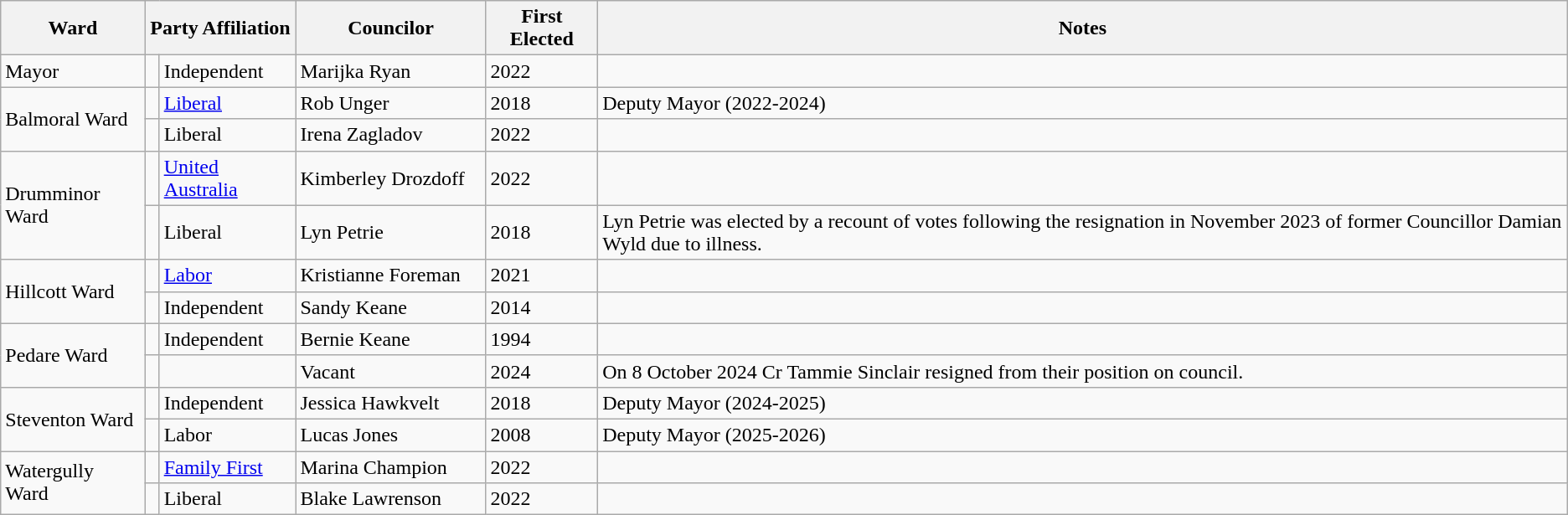<table class="wikitable">
<tr>
<th>Ward</th>
<th colspan="2">Party Affiliation</th>
<th style=width:9em>Councilor</th>
<th>First Elected</th>
<th>Notes</th>
</tr>
<tr>
<td>Mayor</td>
<td> </td>
<td>Independent</td>
<td>Marijka Ryan</td>
<td>2022</td>
<td></td>
</tr>
<tr>
<td rowspan="2">Balmoral Ward</td>
<td> </td>
<td><a href='#'>Liberal</a></td>
<td>Rob Unger</td>
<td>2018</td>
<td>Deputy Mayor (2022-2024)</td>
</tr>
<tr>
<td> </td>
<td>Liberal</td>
<td>Irena Zagladov</td>
<td>2022</td>
<td></td>
</tr>
<tr>
<td rowspan="2">Drumminor Ward</td>
<td> </td>
<td><a href='#'>United Australia</a></td>
<td>Kimberley Drozdoff</td>
<td>2022</td>
<td></td>
</tr>
<tr>
<td> </td>
<td>Liberal</td>
<td>Lyn Petrie</td>
<td>2018</td>
<td>Lyn Petrie was elected by a recount of votes following the resignation in November 2023 of former Councillor Damian Wyld due to illness.</td>
</tr>
<tr>
<td rowspan="2">Hillcott Ward</td>
<td> </td>
<td><a href='#'>Labor</a></td>
<td>Kristianne Foreman</td>
<td>2021</td>
<td></td>
</tr>
<tr>
<td> </td>
<td>Independent</td>
<td>Sandy Keane</td>
<td>2014</td>
<td></td>
</tr>
<tr>
<td rowspan="2">Pedare Ward</td>
<td> </td>
<td>Independent</td>
<td>Bernie Keane</td>
<td>1994</td>
<td></td>
</tr>
<tr>
<td> </td>
<td></td>
<td>Vacant</td>
<td>2024</td>
<td>On 8 October 2024 Cr Tammie Sinclair resigned from their position on council.</td>
</tr>
<tr>
<td rowspan="2">Steventon Ward</td>
<td> </td>
<td>Independent</td>
<td>Jessica Hawkvelt</td>
<td>2018</td>
<td>Deputy Mayor (2024-2025)</td>
</tr>
<tr>
<td> </td>
<td>Labor</td>
<td>Lucas Jones</td>
<td>2008</td>
<td>Deputy Mayor (2025-2026)</td>
</tr>
<tr>
<td rowspan="2">Watergully Ward</td>
<td> </td>
<td><a href='#'>Family First</a></td>
<td>Marina Champion</td>
<td>2022</td>
<td></td>
</tr>
<tr>
<td> </td>
<td>Liberal</td>
<td>Blake Lawrenson</td>
<td>2022</td>
<td></td>
</tr>
</table>
